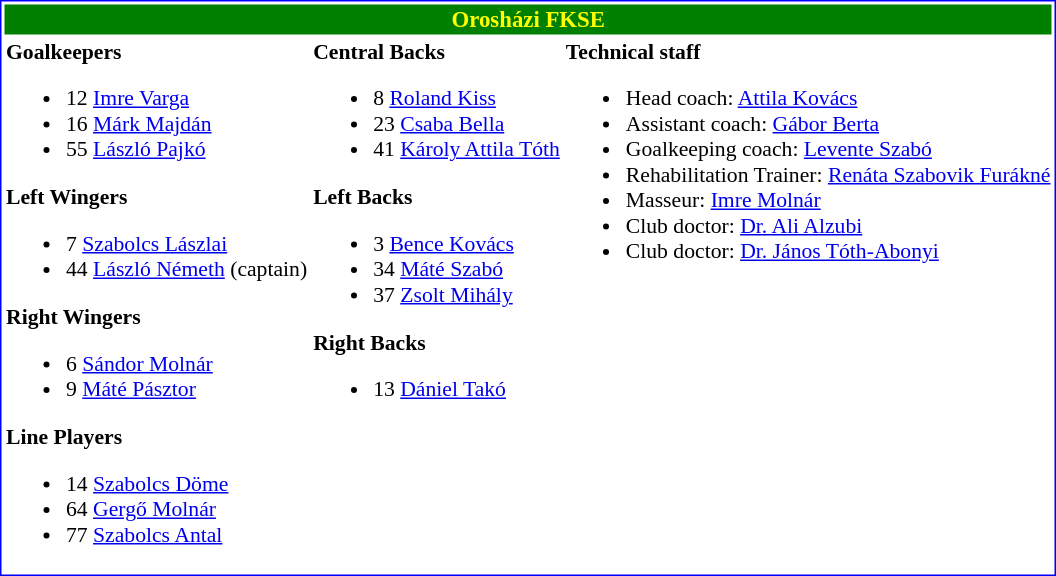<table class="toccolours" style="border:blue solid 1px; background: #FFFFFF; font-size: 95%">
<tr>
<th colspan="5" style="background-color:green;color:yellow;text-align:center;"> Orosházi FKSE</th>
</tr>
<tr>
<td style="font-size: 95%;vertical-align:top;"><strong>Goalkeepers</strong><br><ul><li> 12  <a href='#'>Imre Varga</a></li><li> 16  <a href='#'>Márk Majdán</a></li><li> 55  <a href='#'>László Pajkó</a></li></ul><strong>Left Wingers</strong><ul><li> 7  <a href='#'>Szabolcs Lászlai</a></li><li> 44  <a href='#'>László Németh</a> (captain)</li></ul><strong>Right Wingers</strong><ul><li> 6  <a href='#'>Sándor Molnár</a></li><li> 9  <a href='#'>Máté Pásztor</a></li></ul><strong>Line Players</strong><ul><li> 14  <a href='#'>Szabolcs Döme</a></li><li> 64  <a href='#'>Gergő Molnár</a></li><li> 77  <a href='#'>Szabolcs Antal</a></li></ul></td>
<td style="font-size: 95%;vertical-align:top;"><strong>Central Backs</strong><br><ul><li> 8  <a href='#'>Roland Kiss</a></li><li> 23  <a href='#'>Csaba Bella</a></li><li> 41  <a href='#'>Károly Attila Tóth</a></li></ul><strong>Left Backs</strong><ul><li> 3  <a href='#'>Bence Kovács</a></li><li> 34  <a href='#'>Máté Szabó</a></li><li> 37  <a href='#'>Zsolt Mihály</a></li></ul><strong>Right Backs</strong><ul><li> 13  <a href='#'>Dániel Takó</a></li></ul></td>
<td style="font-size: 95%;vertical-align:top;"><strong>Technical staff</strong><br><ul><li>Head coach:  <a href='#'>Attila Kovács</a></li><li>Assistant coach:  <a href='#'>Gábor Berta</a></li><li>Goalkeeping coach:  <a href='#'>Levente Szabó</a></li><li>Rehabilitation Trainer:  <a href='#'>Renáta Szabovik Furákné</a></li><li>Masseur:  <a href='#'>Imre Molnár</a></li><li>Club doctor:  <a href='#'>Dr. Ali Alzubi</a></li><li>Club doctor:  <a href='#'>Dr. János Tóth-Abonyi</a></li></ul></td>
</tr>
</table>
